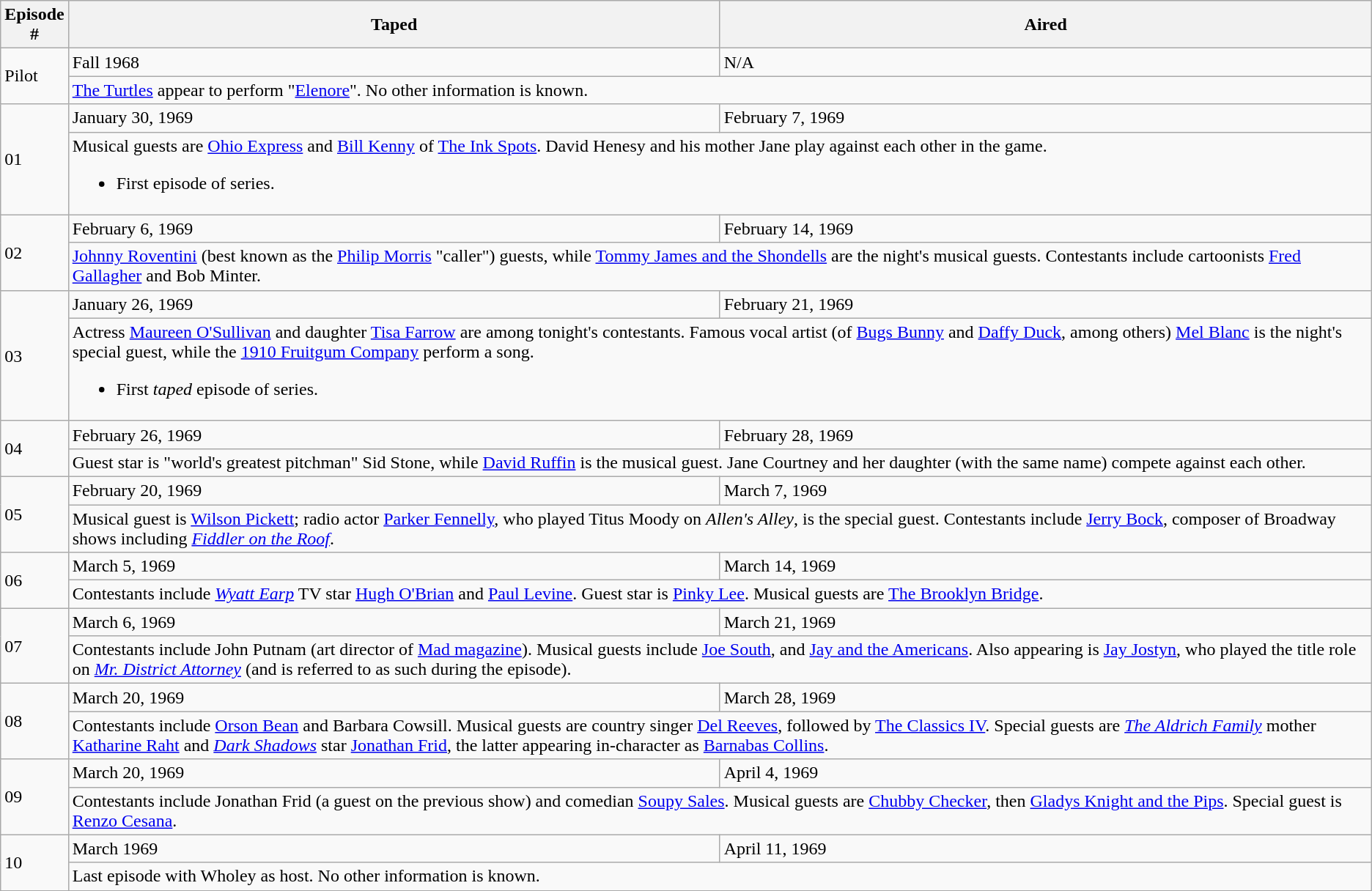<table class="wikitable">
<tr>
<th width="30">Episode #</th>
<th>Taped</th>
<th>Aired</th>
</tr>
<tr>
<td rowspan="2">Pilot</td>
<td>Fall 1968</td>
<td>N/A</td>
</tr>
<tr>
<td colspan="4"><a href='#'>The Turtles</a> appear to perform "<a href='#'>Elenore</a>". No other information is known.</td>
</tr>
<tr>
<td rowspan="2">01</td>
<td>January 30, 1969</td>
<td>February 7, 1969</td>
</tr>
<tr>
<td colspan="2">Musical guests are <a href='#'>Ohio Express</a> and <a href='#'>Bill Kenny</a> of <a href='#'>The Ink Spots</a>. David Henesy and his mother Jane play against each other in the game.<br><ul><li>First episode of series.</li></ul></td>
</tr>
<tr>
<td rowspan="2">02</td>
<td>February 6, 1969</td>
<td>February 14, 1969</td>
</tr>
<tr>
<td colspan="2"><a href='#'>Johnny Roventini</a> (best known as the <a href='#'>Philip Morris</a> "caller") guests, while <a href='#'>Tommy James and the Shondells</a> are the night's musical guests. Contestants include cartoonists <a href='#'>Fred Gallagher</a> and Bob Minter.</td>
</tr>
<tr>
<td rowspan="2">03</td>
<td>January 26, 1969</td>
<td>February 21, 1969</td>
</tr>
<tr>
<td colspan="2">Actress <a href='#'>Maureen O'Sullivan</a> and daughter <a href='#'>Tisa Farrow</a> are among tonight's contestants. Famous vocal artist (of <a href='#'>Bugs Bunny</a> and <a href='#'>Daffy Duck</a>, among others) <a href='#'>Mel Blanc</a> is the night's special guest, while the <a href='#'>1910 Fruitgum Company</a> perform a song.<br><ul><li>First <em>taped</em> episode of series.</li></ul></td>
</tr>
<tr>
<td rowspan="2">04</td>
<td>February 26, 1969</td>
<td>February 28, 1969</td>
</tr>
<tr>
<td colspan="3">Guest star is "world's greatest pitchman" Sid Stone, while <a href='#'>David Ruffin</a> is the musical guest. Jane Courtney and her daughter (with the same name) compete against each other.</td>
</tr>
<tr>
<td rowspan="2">05</td>
<td>February 20, 1969</td>
<td>March 7, 1969</td>
</tr>
<tr>
<td colspan="3">Musical guest is <a href='#'>Wilson Pickett</a>; radio actor <a href='#'>Parker Fennelly</a>, who played Titus Moody on <em>Allen's Alley</em>, is the special guest. Contestants include <a href='#'>Jerry Bock</a>, composer of Broadway shows including <em><a href='#'>Fiddler on the Roof</a></em>.</td>
</tr>
<tr>
<td rowspan="2">06</td>
<td>March 5, 1969</td>
<td>March 14, 1969</td>
</tr>
<tr>
<td colspan="3">Contestants include <em><a href='#'>Wyatt Earp</a></em> TV star <a href='#'>Hugh O'Brian</a> and <a href='#'>Paul Levine</a>. Guest star is <a href='#'>Pinky Lee</a>. Musical guests are <a href='#'>The Brooklyn Bridge</a>.</td>
</tr>
<tr>
<td rowspan="2">07</td>
<td>March 6, 1969</td>
<td>March 21, 1969</td>
</tr>
<tr>
<td colspan="3">Contestants include John Putnam (art director of <a href='#'>Mad magazine</a>). Musical guests include <a href='#'>Joe South</a>, and <a href='#'>Jay and the Americans</a>. Also appearing is <a href='#'>Jay Jostyn</a>, who played the title role on <em><a href='#'>Mr. District Attorney</a></em> (and is referred to as such during the episode).</td>
</tr>
<tr>
<td rowspan="2">08</td>
<td>March 20, 1969</td>
<td>March 28, 1969</td>
</tr>
<tr>
<td colspan="3">Contestants include <a href='#'>Orson Bean</a> and Barbara Cowsill. Musical guests are country singer <a href='#'>Del Reeves</a>, followed by <a href='#'>The Classics IV</a>. Special guests are <em><a href='#'>The Aldrich Family</a></em> mother <a href='#'>Katharine Raht</a> and <em><a href='#'>Dark Shadows</a></em> star <a href='#'>Jonathan Frid</a>, the latter appearing in-character as <a href='#'>Barnabas Collins</a>.</td>
</tr>
<tr>
<td rowspan="2">09</td>
<td>March 20, 1969</td>
<td>April 4, 1969</td>
</tr>
<tr>
<td colspan="3">Contestants include Jonathan Frid (a guest on the previous show) and comedian <a href='#'>Soupy Sales</a>. Musical guests are <a href='#'>Chubby Checker</a>, then <a href='#'>Gladys Knight and the Pips</a>. Special guest is <a href='#'>Renzo Cesana</a>.</td>
</tr>
<tr>
<td rowspan="2">10</td>
<td>March 1969</td>
<td>April 11, 1969</td>
</tr>
<tr>
<td colspan="3">Last episode with Wholey as host. No other information is known.</td>
</tr>
<tr>
</tr>
</table>
